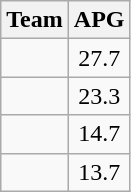<table class=wikitable>
<tr>
<th>Team</th>
<th>APG</th>
</tr>
<tr>
<td></td>
<td align=center>27.7</td>
</tr>
<tr>
<td></td>
<td align=center>23.3</td>
</tr>
<tr>
<td></td>
<td align=center>14.7</td>
</tr>
<tr>
<td></td>
<td align=center>13.7</td>
</tr>
</table>
